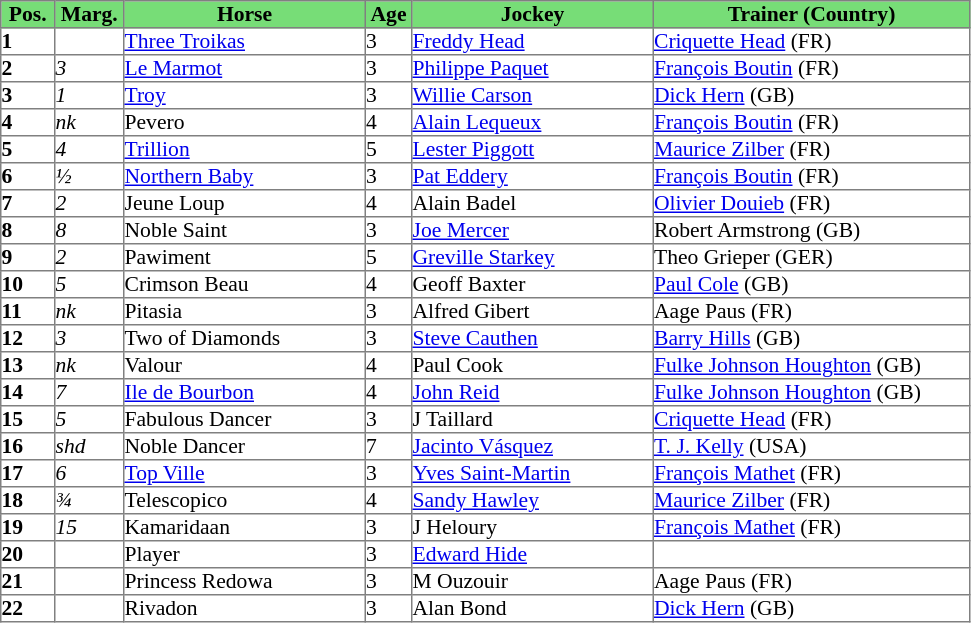<table class = "sortable" | border="1" cellpadding="0" style="border-collapse: collapse; font-size:90%">
<tr style="background:#7d7; text-align:center;">
<th style="width:35px;"><strong>Pos.</strong></th>
<th style="width:45px;"><strong>Marg.</strong></th>
<th style="width:160px;"><strong>Horse</strong></th>
<th style="width:30px;"><strong>Age</strong></th>
<th style="width:160px;"><strong>Jockey</strong></th>
<th style="width:210px;"><strong>Trainer (Country)</strong></th>
</tr>
<tr>
<td><strong>1</strong></td>
<td></td>
<td><a href='#'>Three Troikas</a></td>
<td>3</td>
<td><a href='#'>Freddy Head</a></td>
<td><a href='#'>Criquette Head</a> (FR)</td>
</tr>
<tr>
<td><strong>2</strong></td>
<td><em>3</em></td>
<td><a href='#'>Le Marmot</a></td>
<td>3</td>
<td><a href='#'>Philippe Paquet</a></td>
<td><a href='#'>François Boutin</a> (FR)</td>
</tr>
<tr>
<td><strong>3</strong></td>
<td><em>1</em></td>
<td><a href='#'>Troy</a></td>
<td>3</td>
<td><a href='#'>Willie Carson</a></td>
<td><a href='#'>Dick Hern</a> (GB)</td>
</tr>
<tr>
<td><strong>4</strong></td>
<td><em>nk</em></td>
<td>Pevero</td>
<td>4</td>
<td><a href='#'>Alain Lequeux</a></td>
<td><a href='#'>François Boutin</a> (FR)</td>
</tr>
<tr>
<td><strong>5</strong></td>
<td><em>4</em></td>
<td><a href='#'>Trillion</a></td>
<td>5</td>
<td><a href='#'>Lester Piggott</a></td>
<td><a href='#'>Maurice Zilber</a> (FR)</td>
</tr>
<tr>
<td><strong>6</strong></td>
<td><em>½</em></td>
<td><a href='#'>Northern Baby</a></td>
<td>3</td>
<td><a href='#'>Pat Eddery</a></td>
<td><a href='#'>François Boutin</a> (FR)</td>
</tr>
<tr>
<td><strong>7</strong></td>
<td><em>2</em></td>
<td>Jeune Loup</td>
<td>4</td>
<td>Alain Badel</td>
<td><a href='#'>Olivier Douieb</a> (FR)</td>
</tr>
<tr>
<td><strong>8</strong></td>
<td><em>8</em></td>
<td>Noble Saint</td>
<td>3</td>
<td><a href='#'>Joe Mercer</a></td>
<td>Robert Armstrong (GB)</td>
</tr>
<tr>
<td><strong>9</strong></td>
<td><em>2</em></td>
<td>Pawiment</td>
<td>5</td>
<td><a href='#'>Greville Starkey</a></td>
<td>Theo Grieper (GER)</td>
</tr>
<tr>
<td><strong>10</strong></td>
<td><em>5</em></td>
<td>Crimson Beau</td>
<td>4</td>
<td>Geoff Baxter</td>
<td><a href='#'>Paul Cole</a> (GB)</td>
</tr>
<tr>
<td><strong>11</strong></td>
<td><em>nk</em></td>
<td>Pitasia</td>
<td>3</td>
<td>Alfred Gibert</td>
<td>Aage Paus (FR)</td>
</tr>
<tr>
<td><strong>12</strong></td>
<td><em>3</em></td>
<td>Two of Diamonds</td>
<td>3</td>
<td><a href='#'>Steve Cauthen</a></td>
<td><a href='#'>Barry Hills</a> (GB)</td>
</tr>
<tr>
<td><strong>13</strong></td>
<td><em>nk</em></td>
<td>Valour</td>
<td>4</td>
<td>Paul Cook</td>
<td><a href='#'>Fulke Johnson Houghton</a> (GB)</td>
</tr>
<tr>
<td><strong>14</strong></td>
<td><em>7</em></td>
<td><a href='#'>Ile de Bourbon</a></td>
<td>4</td>
<td><a href='#'>John Reid</a></td>
<td><a href='#'>Fulke Johnson Houghton</a> (GB)</td>
</tr>
<tr>
<td><strong>15</strong></td>
<td><em>5</em></td>
<td>Fabulous Dancer</td>
<td>3</td>
<td>J Taillard</td>
<td><a href='#'>Criquette Head</a> (FR)</td>
</tr>
<tr>
<td><strong>16</strong></td>
<td><em>shd</em></td>
<td>Noble Dancer</td>
<td>7</td>
<td><a href='#'>Jacinto Vásquez</a></td>
<td><a href='#'>T. J. Kelly</a> (USA)</td>
</tr>
<tr>
<td><strong>17</strong></td>
<td><em>6</em></td>
<td><a href='#'>Top Ville</a></td>
<td>3</td>
<td><a href='#'>Yves Saint-Martin</a></td>
<td><a href='#'>François Mathet</a> (FR)</td>
</tr>
<tr>
<td><strong>18</strong></td>
<td><em>¾</em></td>
<td>Telescopico</td>
<td>4</td>
<td><a href='#'>Sandy Hawley</a></td>
<td><a href='#'>Maurice Zilber</a> (FR)</td>
</tr>
<tr>
<td><strong>19</strong></td>
<td><em>15</em></td>
<td>Kamaridaan</td>
<td>3</td>
<td>J Heloury</td>
<td><a href='#'>François Mathet</a> (FR)</td>
</tr>
<tr>
<td><strong>20</strong></td>
<td></td>
<td>Player</td>
<td>3</td>
<td><a href='#'>Edward Hide</a></td>
<td></td>
</tr>
<tr>
<td><strong>21</strong></td>
<td></td>
<td>Princess Redowa</td>
<td>3</td>
<td>M Ouzouir</td>
<td>Aage Paus (FR)</td>
</tr>
<tr>
<td><strong>22</strong></td>
<td></td>
<td>Rivadon</td>
<td>3</td>
<td>Alan Bond</td>
<td><a href='#'>Dick Hern</a> (GB)</td>
</tr>
</table>
